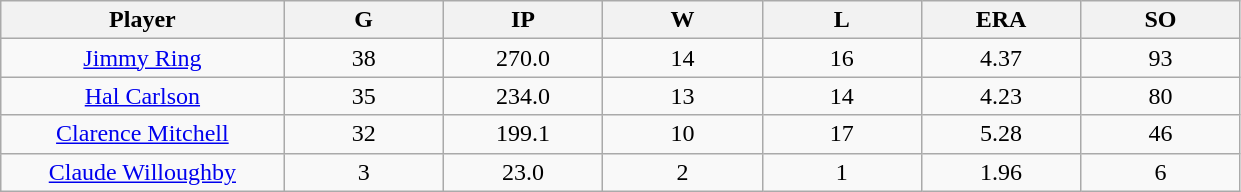<table class="wikitable sortable">
<tr>
<th bgcolor="#DDDDFF" width="16%">Player</th>
<th bgcolor="#DDDDFF" width="9%">G</th>
<th bgcolor="#DDDDFF" width="9%">IP</th>
<th bgcolor="#DDDDFF" width="9%">W</th>
<th bgcolor="#DDDDFF" width="9%">L</th>
<th bgcolor="#DDDDFF" width="9%">ERA</th>
<th bgcolor="#DDDDFF" width="9%">SO</th>
</tr>
<tr align="center">
<td><a href='#'>Jimmy Ring</a></td>
<td>38</td>
<td>270.0</td>
<td>14</td>
<td>16</td>
<td>4.37</td>
<td>93</td>
</tr>
<tr align=center>
<td><a href='#'>Hal Carlson</a></td>
<td>35</td>
<td>234.0</td>
<td>13</td>
<td>14</td>
<td>4.23</td>
<td>80</td>
</tr>
<tr align=center>
<td><a href='#'>Clarence Mitchell</a></td>
<td>32</td>
<td>199.1</td>
<td>10</td>
<td>17</td>
<td>5.28</td>
<td>46</td>
</tr>
<tr align=center>
<td><a href='#'>Claude Willoughby</a></td>
<td>3</td>
<td>23.0</td>
<td>2</td>
<td>1</td>
<td>1.96</td>
<td>6</td>
</tr>
</table>
